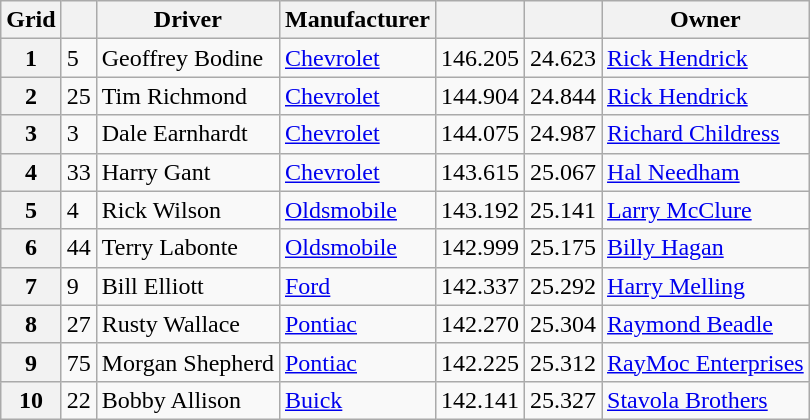<table class="wikitable">
<tr>
<th>Grid</th>
<th></th>
<th>Driver</th>
<th>Manufacturer</th>
<th></th>
<th></th>
<th>Owner</th>
</tr>
<tr>
<th>1</th>
<td>5</td>
<td>Geoffrey Bodine</td>
<td><a href='#'>Chevrolet</a></td>
<td>146.205</td>
<td>24.623</td>
<td><a href='#'>Rick Hendrick</a></td>
</tr>
<tr>
<th>2</th>
<td>25</td>
<td>Tim Richmond</td>
<td><a href='#'>Chevrolet</a></td>
<td>144.904</td>
<td>24.844</td>
<td><a href='#'>Rick Hendrick</a></td>
</tr>
<tr>
<th>3</th>
<td>3</td>
<td>Dale Earnhardt</td>
<td><a href='#'>Chevrolet</a></td>
<td>144.075</td>
<td>24.987</td>
<td><a href='#'>Richard Childress</a></td>
</tr>
<tr>
<th>4</th>
<td>33</td>
<td>Harry Gant</td>
<td><a href='#'>Chevrolet</a></td>
<td>143.615</td>
<td>25.067</td>
<td><a href='#'>Hal Needham</a></td>
</tr>
<tr>
<th>5</th>
<td>4</td>
<td>Rick Wilson</td>
<td><a href='#'>Oldsmobile</a></td>
<td>143.192</td>
<td>25.141</td>
<td><a href='#'>Larry McClure</a></td>
</tr>
<tr>
<th>6</th>
<td>44</td>
<td>Terry Labonte</td>
<td><a href='#'>Oldsmobile</a></td>
<td>142.999</td>
<td>25.175</td>
<td><a href='#'>Billy Hagan</a></td>
</tr>
<tr>
<th>7</th>
<td>9</td>
<td>Bill Elliott</td>
<td><a href='#'>Ford</a></td>
<td>142.337</td>
<td>25.292</td>
<td><a href='#'>Harry Melling</a></td>
</tr>
<tr>
<th>8</th>
<td>27</td>
<td>Rusty Wallace</td>
<td><a href='#'>Pontiac</a></td>
<td>142.270</td>
<td>25.304</td>
<td><a href='#'>Raymond Beadle</a></td>
</tr>
<tr>
<th>9</th>
<td>75</td>
<td>Morgan Shepherd</td>
<td><a href='#'>Pontiac</a></td>
<td>142.225</td>
<td>25.312</td>
<td><a href='#'>RayMoc Enterprises</a></td>
</tr>
<tr>
<th>10</th>
<td>22</td>
<td>Bobby Allison</td>
<td><a href='#'>Buick</a></td>
<td>142.141</td>
<td>25.327</td>
<td><a href='#'>Stavola Brothers</a></td>
</tr>
</table>
